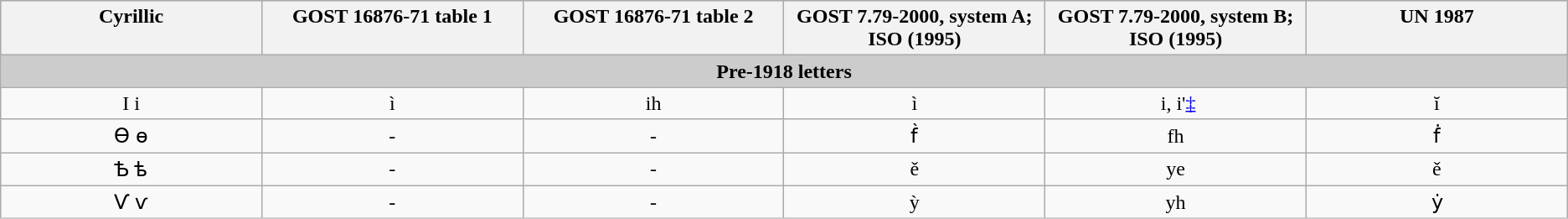<table border="0" cellspacing="0" cellpadding="2" style="text-align:center;border:1px solid #ccc;" summary="Table of Cyrillic obsolete letters, and their Latin transliterations." class="Unicode wikitable">
<tr valign="top" style="background:#ccc;">
<th scope="col" width="10%">Cyrillic</th>
<th scope="col" width="10%" title="GOST 16876-71 table 1">GOST 16876-71 table 1</th>
<th scope="col" width="10%" title="GOST 16876-71 table 1">GOST 16876-71 table 2</th>
<th scope="col" width="10%" title="GOST 7.79-2000, system A; ISO (1995)">GOST 7.79-2000, system A;<br>ISO (1995)</th>
<th scope="col" width="10%" title="GOST 7.79-2000, system B;ISO (1995)">GOST 7.79-2000, system B; ISO (1995)</th>
<th scope="col" width="10%" title="UN 1987">UN 1987</th>
</tr>
<tr>
<th colspan="10" style="background:#ccc;">Pre-1918 letters</th>
</tr>
<tr>
<td>І і</td>
<td>ì</td>
<td>ih</td>
<td>ì</td>
<td> i, i'<a href='#'>‡</a></td>
<td>ĭ</td>
</tr>
<tr>
<td>Ѳ ѳ</td>
<td>-</td>
<td>-</td>
<td>f̀</td>
<td>fh</td>
<td>ḟ</td>
</tr>
<tr>
<td>Ѣ ѣ</td>
<td>-</td>
<td>-</td>
<td>ě</td>
<td>ye</td>
<td>ě</td>
</tr>
<tr>
<td>Ѵ ѵ</td>
<td>-</td>
<td>-</td>
<td>ỳ</td>
<td>yh</td>
<td>ẏ</td>
</tr>
<tr>
</tr>
</table>
